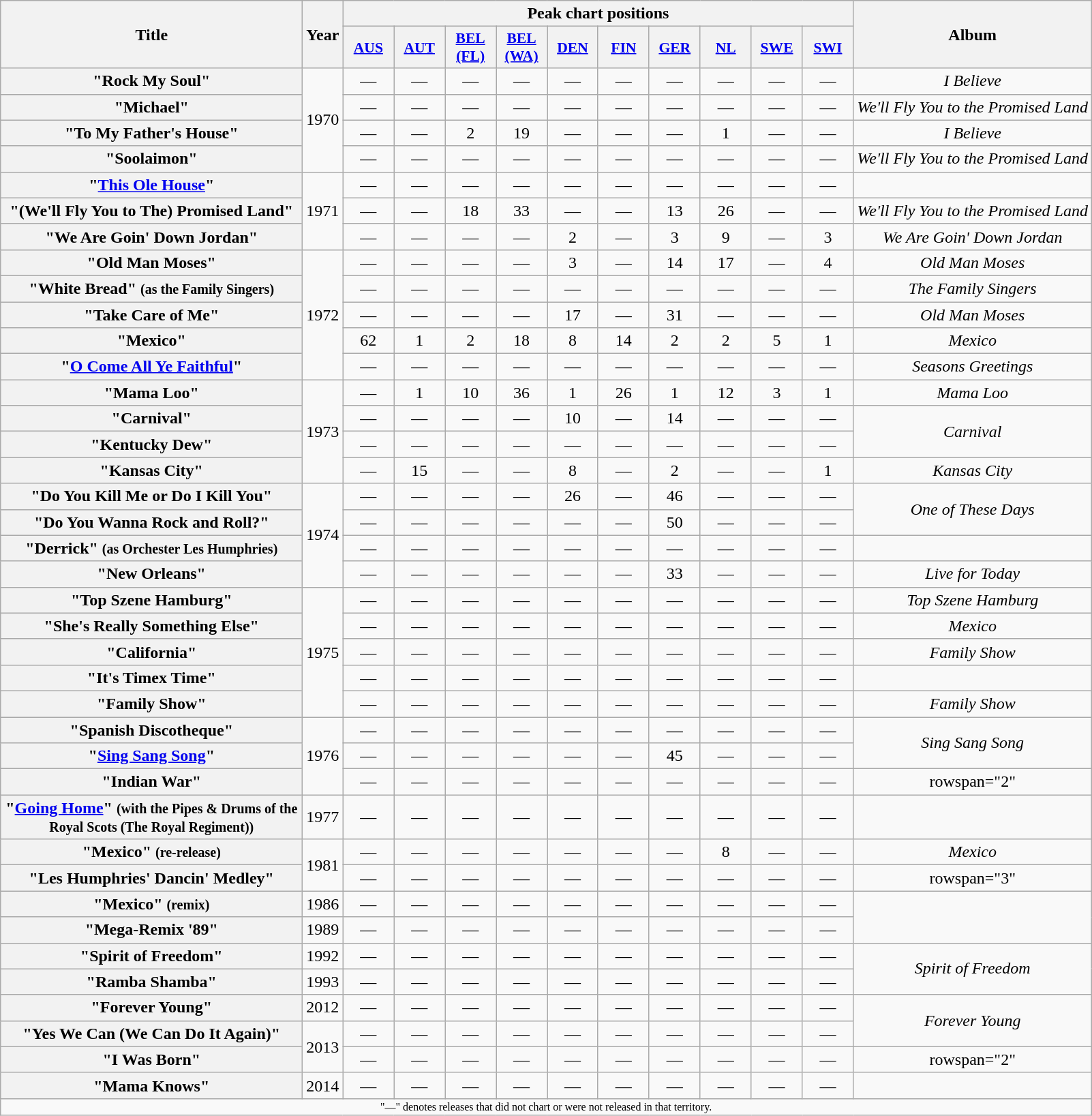<table class="wikitable plainrowheaders" style="text-align:center;">
<tr>
<th scope="col" rowspan="2" style="width:18em;">Title</th>
<th scope="col" rowspan="2" style="width:2em;">Year</th>
<th colspan="10">Peak chart positions</th>
<th rowspan="2">Album</th>
</tr>
<tr>
<th scope="col" style="width:3em;font-size:90%;"><a href='#'>AUS</a><br></th>
<th scope="col" style="width:3em;font-size:90%;"><a href='#'>AUT</a><br></th>
<th scope="col" style="width:3em;font-size:90%;"><a href='#'>BEL (FL)</a><br></th>
<th scope="col" style="width:3em;font-size:90%;"><a href='#'>BEL (WA)</a><br></th>
<th scope="col" style="width:3em;font-size:90%;"><a href='#'>DEN</a><br></th>
<th scope="col" style="width:3em;font-size:90%;"><a href='#'>FIN</a><br></th>
<th scope="col" style="width:3em;font-size:90%;"><a href='#'>GER</a><br></th>
<th scope="col" style="width:3em;font-size:90%;"><a href='#'>NL</a><br></th>
<th scope="col" style="width:3em;font-size:90%;"><a href='#'>SWE</a><br></th>
<th scope="col" style="width:3em;font-size:90%;"><a href='#'>SWI</a><br></th>
</tr>
<tr>
<th scope="row">"Rock My Soul"</th>
<td rowspan="4">1970</td>
<td>—</td>
<td>—</td>
<td>—</td>
<td>—</td>
<td>—</td>
<td>—</td>
<td>—</td>
<td>—</td>
<td>—</td>
<td>—</td>
<td><em>I Believe</em></td>
</tr>
<tr>
<th scope="row">"Michael"</th>
<td>—</td>
<td>—</td>
<td>—</td>
<td>—</td>
<td>—</td>
<td>—</td>
<td>—</td>
<td>—</td>
<td>—</td>
<td>—</td>
<td><em>We'll Fly You to the Promised Land</em></td>
</tr>
<tr>
<th scope="row">"To My Father's House"</th>
<td>—</td>
<td>—</td>
<td>2</td>
<td>19</td>
<td>—</td>
<td>—</td>
<td>—</td>
<td>1</td>
<td>—</td>
<td>—</td>
<td><em>I Believe</em></td>
</tr>
<tr>
<th scope="row">"Soolaimon"</th>
<td>—</td>
<td>—</td>
<td>—</td>
<td>—</td>
<td>—</td>
<td>—</td>
<td>—</td>
<td>—</td>
<td>—</td>
<td>—</td>
<td><em>We'll Fly You to the Promised Land</em></td>
</tr>
<tr>
<th scope="row">"<a href='#'>This Ole House</a>"</th>
<td rowspan="3">1971</td>
<td>—</td>
<td>—</td>
<td>—</td>
<td>—</td>
<td>—</td>
<td>—</td>
<td>—</td>
<td>—</td>
<td>—</td>
<td>—</td>
<td></td>
</tr>
<tr>
<th scope="row">"(We'll Fly You to The) Promised Land"</th>
<td>—</td>
<td>—</td>
<td>18</td>
<td>33</td>
<td>—</td>
<td>—</td>
<td>13</td>
<td>26</td>
<td>—</td>
<td>—</td>
<td><em>We'll Fly You to the Promised Land</em></td>
</tr>
<tr>
<th scope="row">"We Are Goin' Down Jordan"</th>
<td>—</td>
<td>—</td>
<td>—</td>
<td>—</td>
<td>2</td>
<td>—</td>
<td>3</td>
<td>9</td>
<td>—</td>
<td>3</td>
<td><em>We Are Goin' Down Jordan</em></td>
</tr>
<tr>
<th scope="row">"Old Man Moses"</th>
<td rowspan="5">1972</td>
<td>—</td>
<td>—</td>
<td>—</td>
<td>—</td>
<td>3</td>
<td>—</td>
<td>14</td>
<td>17</td>
<td>—</td>
<td>4</td>
<td><em>Old Man Moses</em></td>
</tr>
<tr>
<th scope="row">"White Bread" <small>(as the Family Singers)</small></th>
<td>—</td>
<td>—</td>
<td>—</td>
<td>—</td>
<td>—</td>
<td>—</td>
<td>—</td>
<td>—</td>
<td>—</td>
<td>—</td>
<td><em>The Family Singers</em></td>
</tr>
<tr>
<th scope="row">"Take Care of Me"</th>
<td>—</td>
<td>—</td>
<td>—</td>
<td>—</td>
<td>17</td>
<td>—</td>
<td>31</td>
<td>—</td>
<td>—</td>
<td>—</td>
<td><em>Old Man Moses</em></td>
</tr>
<tr>
<th scope="row">"Mexico"</th>
<td>62</td>
<td>1</td>
<td>2</td>
<td>18</td>
<td>8</td>
<td>14</td>
<td>2</td>
<td>2</td>
<td>5</td>
<td>1</td>
<td><em>Mexico</em></td>
</tr>
<tr>
<th scope="row">"<a href='#'>O Come All Ye Faithful</a>"</th>
<td>—</td>
<td>—</td>
<td>—</td>
<td>—</td>
<td>—</td>
<td>—</td>
<td>—</td>
<td>—</td>
<td>—</td>
<td>—</td>
<td><em>Seasons Greetings</em></td>
</tr>
<tr>
<th scope="row">"Mama Loo"</th>
<td rowspan="4">1973</td>
<td>—</td>
<td>1</td>
<td>10</td>
<td>36</td>
<td>1</td>
<td>26</td>
<td>1</td>
<td>12</td>
<td>3</td>
<td>1</td>
<td><em>Mama Loo</em></td>
</tr>
<tr>
<th scope="row">"Carnival"</th>
<td>—</td>
<td>—</td>
<td>—</td>
<td>—</td>
<td>10</td>
<td>—</td>
<td>14</td>
<td>—</td>
<td>—</td>
<td>—</td>
<td rowspan="2"><em>Carnival</em></td>
</tr>
<tr>
<th scope="row">"Kentucky Dew"</th>
<td>—</td>
<td>—</td>
<td>—</td>
<td>—</td>
<td>—</td>
<td>—</td>
<td>—</td>
<td>—</td>
<td>—</td>
<td>—</td>
</tr>
<tr>
<th scope="row">"Kansas City"</th>
<td>—</td>
<td>15</td>
<td>—</td>
<td>—</td>
<td>8</td>
<td>—</td>
<td>2</td>
<td>—</td>
<td>—</td>
<td>1</td>
<td><em>Kansas City</em></td>
</tr>
<tr>
<th scope="row">"Do You Kill Me or Do I Kill You"</th>
<td rowspan="4">1974</td>
<td>—</td>
<td>—</td>
<td>—</td>
<td>—</td>
<td>26</td>
<td>—</td>
<td>46</td>
<td>—</td>
<td>—</td>
<td>—</td>
<td rowspan="2"><em>One of These Days</em></td>
</tr>
<tr>
<th scope="row">"Do You Wanna Rock and Roll?"</th>
<td>—</td>
<td>—</td>
<td>—</td>
<td>—</td>
<td>—</td>
<td>—</td>
<td>50</td>
<td>—</td>
<td>—</td>
<td>—</td>
</tr>
<tr>
<th scope="row">"Derrick" <small>(as Orchester Les Humphries)</small></th>
<td>—</td>
<td>—</td>
<td>—</td>
<td>—</td>
<td>—</td>
<td>—</td>
<td>—</td>
<td>—</td>
<td>—</td>
<td>—</td>
<td></td>
</tr>
<tr>
<th scope="row">"New Orleans"</th>
<td>—</td>
<td>—</td>
<td>—</td>
<td>—</td>
<td>—</td>
<td>—</td>
<td>33</td>
<td>—</td>
<td>—</td>
<td>—</td>
<td><em>Live for Today</em></td>
</tr>
<tr>
<th scope="row">"Top Szene Hamburg"</th>
<td rowspan="5">1975</td>
<td>—</td>
<td>—</td>
<td>—</td>
<td>—</td>
<td>—</td>
<td>—</td>
<td>—</td>
<td>—</td>
<td>—</td>
<td>—</td>
<td><em>Top Szene Hamburg</em></td>
</tr>
<tr>
<th scope="row">"She's Really Something Else"</th>
<td>—</td>
<td>—</td>
<td>—</td>
<td>—</td>
<td>—</td>
<td>—</td>
<td>—</td>
<td>—</td>
<td>—</td>
<td>—</td>
<td><em>Mexico</em></td>
</tr>
<tr>
<th scope="row">"California"</th>
<td>—</td>
<td>—</td>
<td>—</td>
<td>—</td>
<td>—</td>
<td>—</td>
<td>—</td>
<td>—</td>
<td>—</td>
<td>—</td>
<td><em>Family Show</em></td>
</tr>
<tr>
<th scope="row">"It's Timex Time"</th>
<td>—</td>
<td>—</td>
<td>—</td>
<td>—</td>
<td>—</td>
<td>—</td>
<td>—</td>
<td>—</td>
<td>—</td>
<td>—</td>
<td></td>
</tr>
<tr>
<th scope="row">"Family Show"</th>
<td>—</td>
<td>—</td>
<td>—</td>
<td>—</td>
<td>—</td>
<td>—</td>
<td>—</td>
<td>—</td>
<td>—</td>
<td>—</td>
<td><em>Family Show</em></td>
</tr>
<tr>
<th scope="row">"Spanish Discotheque"</th>
<td rowspan="3">1976</td>
<td>—</td>
<td>—</td>
<td>—</td>
<td>—</td>
<td>—</td>
<td>—</td>
<td>—</td>
<td>—</td>
<td>—</td>
<td>—</td>
<td rowspan="2"><em>Sing Sang Song</em></td>
</tr>
<tr>
<th scope="row">"<a href='#'>Sing Sang Song</a>"</th>
<td>—</td>
<td>—</td>
<td>—</td>
<td>—</td>
<td>—</td>
<td>—</td>
<td>45</td>
<td>—</td>
<td>—</td>
<td>—</td>
</tr>
<tr>
<th scope="row">"Indian War"</th>
<td>—</td>
<td>—</td>
<td>—</td>
<td>—</td>
<td>—</td>
<td>—</td>
<td>—</td>
<td>—</td>
<td>—</td>
<td>—</td>
<td>rowspan="2" </td>
</tr>
<tr>
<th scope="row">"<a href='#'>Going Home</a>" <small>(with the Pipes & Drums of the Royal Scots (The Royal Regiment))</small></th>
<td>1977</td>
<td>—</td>
<td>—</td>
<td>—</td>
<td>—</td>
<td>—</td>
<td>—</td>
<td>—</td>
<td>—</td>
<td>—</td>
<td>—</td>
</tr>
<tr>
<th scope="row">"Mexico" <small>(re-release)</small></th>
<td rowspan="2">1981</td>
<td>—</td>
<td>—</td>
<td>—</td>
<td>—</td>
<td>—</td>
<td>—</td>
<td>—</td>
<td>8</td>
<td>—</td>
<td>—</td>
<td><em>Mexico</em></td>
</tr>
<tr>
<th scope="row">"Les Humphries' Dancin' Medley"</th>
<td>—</td>
<td>—</td>
<td>—</td>
<td>—</td>
<td>—</td>
<td>—</td>
<td>—</td>
<td>—</td>
<td>—</td>
<td>—</td>
<td>rowspan="3" </td>
</tr>
<tr>
<th scope="row">"Mexico" <small>(remix)</small></th>
<td>1986</td>
<td>—</td>
<td>—</td>
<td>—</td>
<td>—</td>
<td>—</td>
<td>—</td>
<td>—</td>
<td>—</td>
<td>—</td>
<td>—</td>
</tr>
<tr>
<th scope="row">"Mega-Remix '89"</th>
<td>1989</td>
<td>—</td>
<td>—</td>
<td>—</td>
<td>—</td>
<td>—</td>
<td>—</td>
<td>—</td>
<td>—</td>
<td>—</td>
<td>—</td>
</tr>
<tr>
<th scope="row">"Spirit of Freedom"</th>
<td>1992</td>
<td>—</td>
<td>—</td>
<td>—</td>
<td>—</td>
<td>—</td>
<td>—</td>
<td>—</td>
<td>—</td>
<td>—</td>
<td>—</td>
<td rowspan="2"><em>Spirit of Freedom</em></td>
</tr>
<tr>
<th scope="row">"Ramba Shamba"</th>
<td>1993</td>
<td>—</td>
<td>—</td>
<td>—</td>
<td>—</td>
<td>—</td>
<td>—</td>
<td>—</td>
<td>—</td>
<td>—</td>
<td>—</td>
</tr>
<tr>
<th scope="row">"Forever Young"</th>
<td>2012</td>
<td>—</td>
<td>—</td>
<td>—</td>
<td>—</td>
<td>—</td>
<td>—</td>
<td>—</td>
<td>—</td>
<td>—</td>
<td>—</td>
<td rowspan="2"><em>Forever Young</em></td>
</tr>
<tr>
<th scope="row">"Yes We Can (We Can Do It Again)"</th>
<td rowspan="2">2013</td>
<td>—</td>
<td>—</td>
<td>—</td>
<td>—</td>
<td>—</td>
<td>—</td>
<td>—</td>
<td>—</td>
<td>—</td>
<td>—</td>
</tr>
<tr>
<th scope="row">"I Was Born"</th>
<td>—</td>
<td>—</td>
<td>—</td>
<td>—</td>
<td>—</td>
<td>—</td>
<td>—</td>
<td>—</td>
<td>—</td>
<td>—</td>
<td>rowspan="2" </td>
</tr>
<tr>
<th scope="row">"Mama Knows"</th>
<td>2014</td>
<td>—</td>
<td>—</td>
<td>—</td>
<td>—</td>
<td>—</td>
<td>—</td>
<td>—</td>
<td>—</td>
<td>—</td>
<td>—</td>
</tr>
<tr>
<td colspan="13" style="font-size:8pt">"—" denotes releases that did not chart or were not released in that territory.</td>
</tr>
</table>
